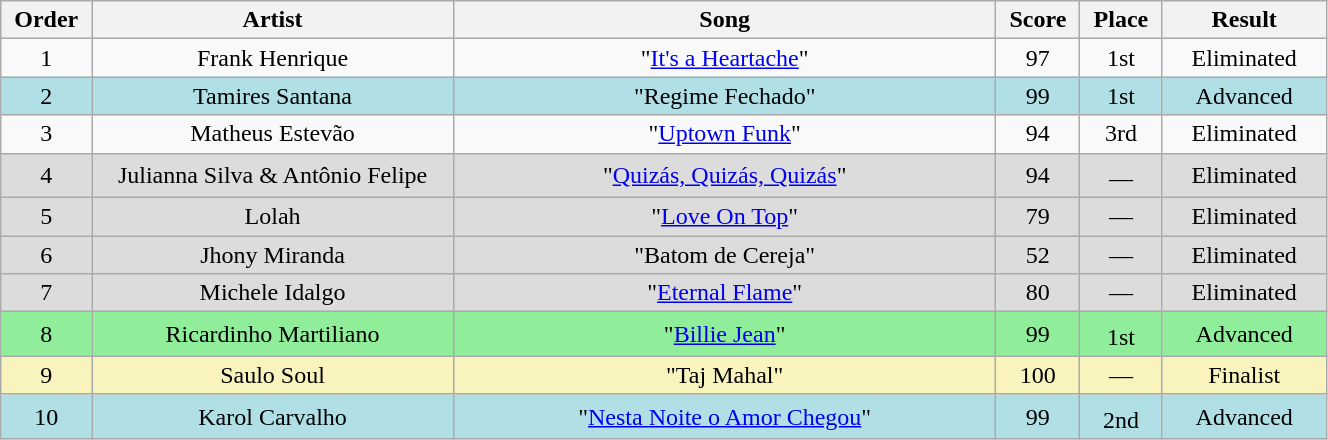<table class="wikitable" style="text-align:center; width:70%;">
<tr>
<th scope="col" width="05%">Order</th>
<th scope="col" width="22%">Artist</th>
<th scope="col" width="33%">Song</th>
<th scope="col" width="05%">Score</th>
<th scope="col" width="05%">Place</th>
<th scope="col" width="10%">Result</th>
</tr>
<tr>
<td>1</td>
<td>Frank Henrique</td>
<td>"<a href='#'>It's a Heartache</a>"</td>
<td>97</td>
<td>1st</td>
<td>Eliminated</td>
</tr>
<tr bgcolor=B0E0E6>
<td>2</td>
<td>Tamires Santana</td>
<td>"Regime Fechado"</td>
<td>99</td>
<td>1st</td>
<td>Advanced</td>
</tr>
<tr>
<td>3</td>
<td>Matheus Estevão</td>
<td>"<a href='#'>Uptown Funk</a>"</td>
<td>94</td>
<td>3rd</td>
<td>Eliminated</td>
</tr>
<tr bgcolor=DCDCDC>
<td>4</td>
<td>Julianna Silva & Antônio Felipe</td>
<td>"<a href='#'>Quizás, Quizás, Quizás</a>"</td>
<td>94</td>
<td>—<sup></sup></td>
<td>Eliminated</td>
</tr>
<tr bgcolor=DCDCDC>
<td>5</td>
<td>Lolah</td>
<td>"<a href='#'>Love On Top</a>"</td>
<td>79</td>
<td>—</td>
<td>Eliminated</td>
</tr>
<tr bgcolor=DCDCDC>
<td>6</td>
<td>Jhony Miranda</td>
<td>"Batom de Cereja"</td>
<td>52</td>
<td>—</td>
<td>Eliminated</td>
</tr>
<tr bgcolor=DCDCDC>
<td>7</td>
<td>Michele Idalgo</td>
<td>"<a href='#'>Eternal Flame</a>"</td>
<td>80</td>
<td>—</td>
<td>Eliminated</td>
</tr>
<tr bgcolor=90EE9B>
<td>8</td>
<td>Ricardinho Martiliano</td>
<td>"<a href='#'>Billie Jean</a>"</td>
<td>99</td>
<td>1st<sup></sup></td>
<td>Advanced</td>
</tr>
<tr bgcolor=F9F3BD>
<td>9</td>
<td>Saulo Soul</td>
<td>"Taj Mahal"</td>
<td>100</td>
<td>—</td>
<td>Finalist</td>
</tr>
<tr bgcolor=B0E0E6>
<td>10</td>
<td>Karol Carvalho</td>
<td>"<a href='#'>Nesta Noite o Amor Chegou</a>"</td>
<td>99</td>
<td>2nd<sup></sup></td>
<td>Advanced</td>
</tr>
</table>
